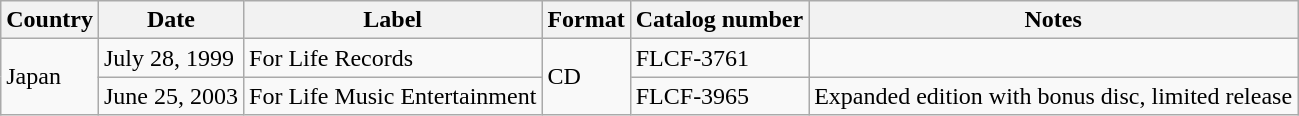<table class="wikitable">
<tr>
<th>Country</th>
<th>Date</th>
<th>Label</th>
<th>Format</th>
<th>Catalog number</th>
<th>Notes</th>
</tr>
<tr>
<td rowspan="2">Japan</td>
<td>July 28, 1999</td>
<td>For Life Records</td>
<td rowspan="2">CD</td>
<td>FLCF-3761</td>
<td></td>
</tr>
<tr>
<td>June 25, 2003</td>
<td>For Life Music Entertainment</td>
<td>FLCF-3965</td>
<td>Expanded edition with bonus disc, limited release</td>
</tr>
</table>
